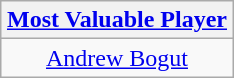<table class=wikitable style="text-align:center; margin:auto">
<tr>
<th><a href='#'>Most Valuable Player</a></th>
</tr>
<tr>
<td> <a href='#'>Andrew Bogut</a></td>
</tr>
</table>
